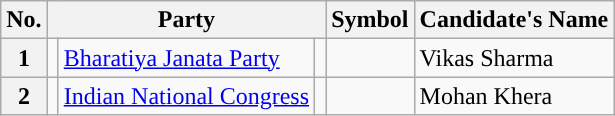<table class="wikitable sortable">
<tr>
<th>No.</th>
<th colspan="3">Party</th>
<th>Symbol</th>
<th>Candidate's Name</th>
</tr>
<tr>
<th>1</th>
<td style="background:"></td>
<td><a href='#'>Bharatiya Janata Party</a></td>
<td></td>
<td></td>
<td>Vikas Sharma</td>
</tr>
<tr>
<th>2</th>
<td style="background:"></td>
<td><a href='#'>Indian National Congress</a></td>
<td></td>
<td></td>
<td>Mohan Khera</td>
</tr>
</table>
